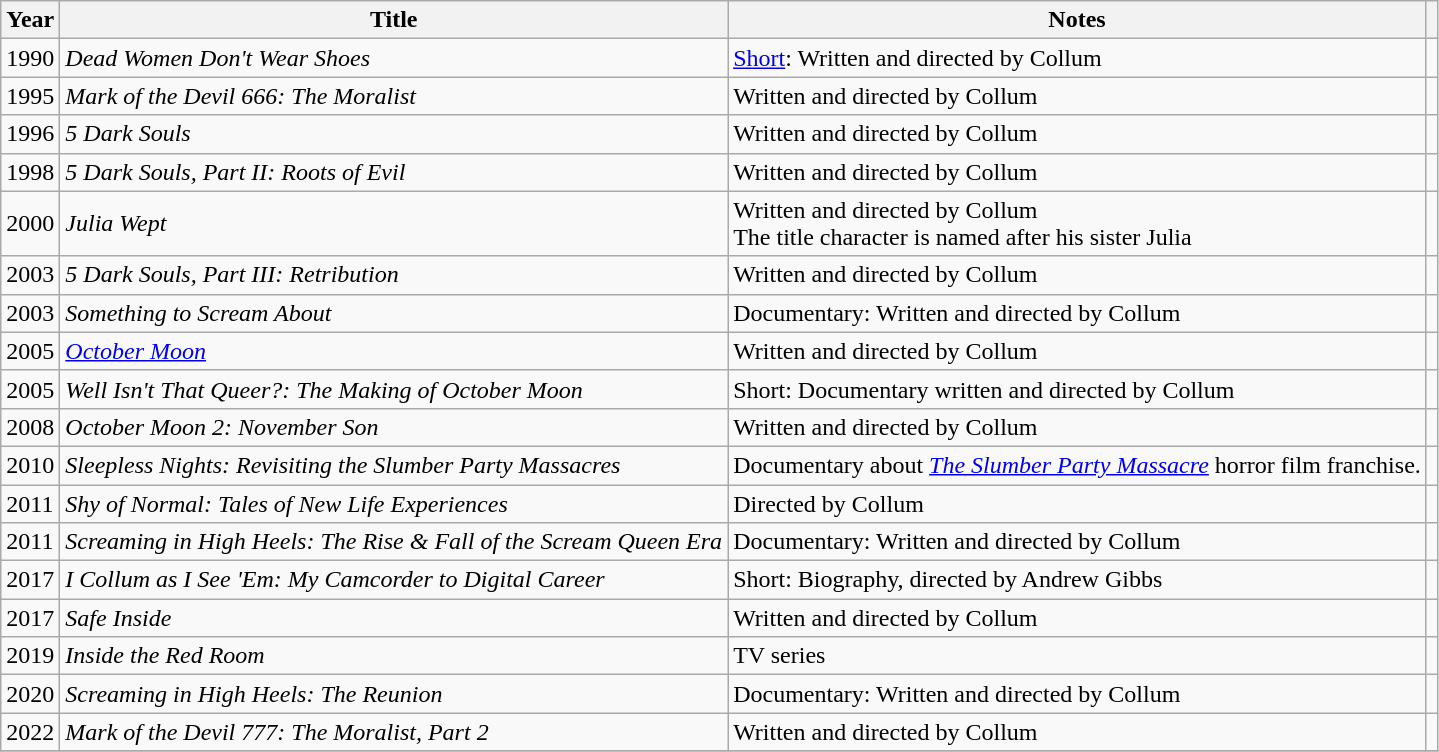<table class="wikitable sortable">
<tr>
<th>Year</th>
<th>Title</th>
<th class="unsortable">Notes</th>
<th class="unsortable"></th>
</tr>
<tr>
<td>1990</td>
<td><em>Dead Women Don't Wear Shoes</em></td>
<td><a href='#'>Short</a>: Written and directed by Collum</td>
<td></td>
</tr>
<tr>
<td>1995</td>
<td><em>Mark of the Devil 666: The Moralist</em></td>
<td>Written and directed by Collum</td>
<td></td>
</tr>
<tr>
<td>1996</td>
<td><em>5 Dark Souls</em></td>
<td>Written and directed by Collum</td>
<td></td>
</tr>
<tr>
<td>1998</td>
<td><em>5 Dark Souls, Part II: Roots of Evil</em></td>
<td>Written and directed by Collum</td>
<td></td>
</tr>
<tr>
<td>2000</td>
<td><em>Julia Wept</em></td>
<td>Written and directed by Collum<br>The title character is named after his sister Julia</td>
<td></td>
</tr>
<tr>
<td>2003</td>
<td><em>5 Dark Souls, Part III: Retribution</em></td>
<td>Written and directed by Collum</td>
<td></td>
</tr>
<tr>
<td>2003</td>
<td><em>Something to Scream About</em></td>
<td>Documentary: Written and directed by Collum</td>
<td></td>
</tr>
<tr>
<td>2005</td>
<td><em><a href='#'>October Moon</a></em></td>
<td>Written and directed by Collum</td>
<td></td>
</tr>
<tr>
<td>2005</td>
<td><em>Well Isn't That Queer?: The Making of October Moon</em></td>
<td>Short: Documentary written and directed by Collum</td>
<td></td>
</tr>
<tr>
<td>2008</td>
<td><em>October Moon 2: November Son</em></td>
<td>Written and directed by Collum</td>
<td></td>
</tr>
<tr>
<td>2010</td>
<td><em>Sleepless Nights: Revisiting the Slumber Party Massacres</em></td>
<td>Documentary about <em><a href='#'>The Slumber Party Massacre</a></em> horror film franchise.</td>
<td></td>
</tr>
<tr>
<td>2011</td>
<td><em>Shy of Normal: Tales of New Life Experiences</em></td>
<td>Directed by Collum</td>
<td></td>
</tr>
<tr>
<td>2011</td>
<td><em>Screaming in High Heels: The Rise & Fall of the Scream Queen Era</em></td>
<td>Documentary: Written and directed by Collum</td>
<td></td>
</tr>
<tr>
<td>2017</td>
<td><em>I Collum as I See 'Em: My Camcorder to Digital Career</em></td>
<td>Short: Biography, directed by Andrew Gibbs</td>
<td></td>
</tr>
<tr>
<td>2017</td>
<td><em>Safe Inside</em></td>
<td>Written and directed by Collum</td>
<td></td>
</tr>
<tr>
<td>2019</td>
<td><em>Inside the Red Room</em></td>
<td>TV series</td>
<td></td>
</tr>
<tr>
<td>2020</td>
<td><em>Screaming in High Heels: The Reunion</em></td>
<td>Documentary: Written and directed by Collum</td>
<td></td>
</tr>
<tr>
<td>2022</td>
<td><em>Mark of the Devil 777: The Moralist, Part 2</em></td>
<td>Written and directed by Collum</td>
<td></td>
</tr>
<tr>
</tr>
</table>
